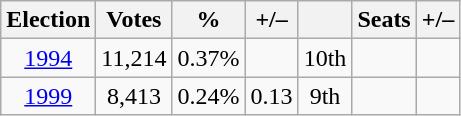<table class=wikitable style=text-align:center>
<tr>
<th>Election</th>
<th>Votes</th>
<th>%</th>
<th>+/–</th>
<th></th>
<th>Seats</th>
<th>+/–</th>
</tr>
<tr>
<td><a href='#'>1994</a></td>
<td>11,214</td>
<td>0.37%</td>
<td></td>
<td>10th</td>
<td></td>
<td></td>
</tr>
<tr>
<td><a href='#'>1999</a></td>
<td>8,413</td>
<td>0.24%</td>
<td>0.13</td>
<td>9th</td>
<td></td>
<td></td>
</tr>
</table>
